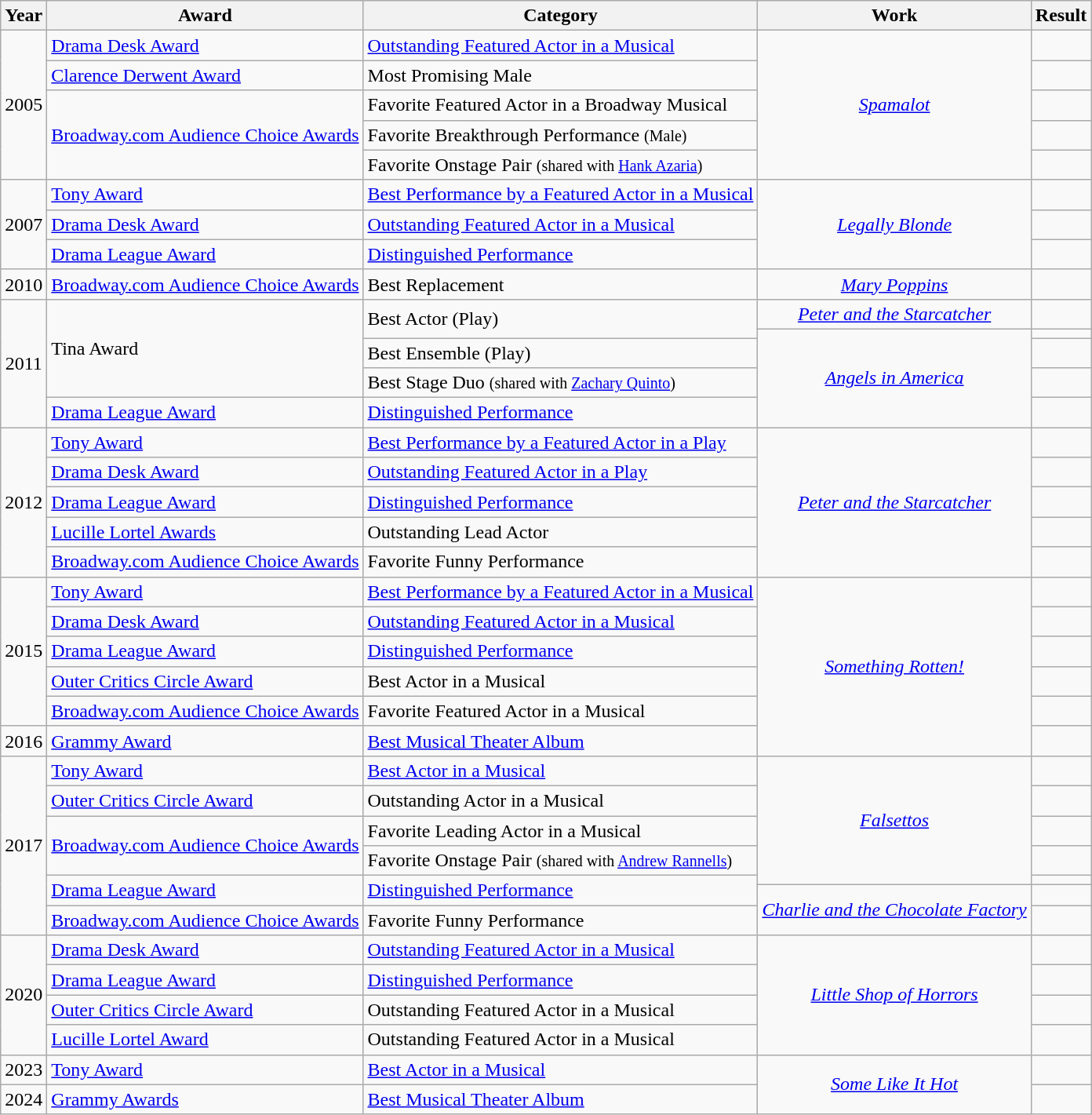<table class="wikitable">
<tr>
<th>Year</th>
<th>Award</th>
<th>Category</th>
<th>Work</th>
<th>Result</th>
</tr>
<tr>
<td rowspan="5" align="center">2005</td>
<td><a href='#'>Drama Desk Award</a></td>
<td><a href='#'>Outstanding Featured Actor in a Musical</a></td>
<td rowspan="5" align="center"><em><a href='#'>Spamalot</a></em></td>
<td></td>
</tr>
<tr>
<td><a href='#'>Clarence Derwent Award</a></td>
<td>Most Promising Male</td>
<td></td>
</tr>
<tr>
<td rowspan="3"><a href='#'>Broadway.com Audience Choice Awards</a></td>
<td>Favorite Featured Actor in a Broadway Musical</td>
<td></td>
</tr>
<tr>
<td>Favorite Breakthrough Performance <small>(Male)</small></td>
<td></td>
</tr>
<tr>
<td>Favorite Onstage Pair <small>(shared with <a href='#'>Hank Azaria</a>)</small></td>
<td></td>
</tr>
<tr>
<td rowspan="3" align="center">2007</td>
<td><a href='#'>Tony Award</a></td>
<td><a href='#'>Best Performance by a Featured Actor in a Musical</a></td>
<td rowspan="3" align="center"><em><a href='#'>Legally Blonde</a></em></td>
<td></td>
</tr>
<tr>
<td><a href='#'>Drama Desk Award</a></td>
<td><a href='#'>Outstanding Featured Actor in a Musical</a></td>
<td></td>
</tr>
<tr>
<td><a href='#'>Drama League Award</a></td>
<td><a href='#'>Distinguished Performance</a></td>
<td></td>
</tr>
<tr>
<td align="center">2010</td>
<td><a href='#'>Broadway.com Audience Choice Awards</a></td>
<td>Best Replacement</td>
<td align="center"><em><a href='#'>Mary Poppins</a></em></td>
<td></td>
</tr>
<tr>
<td rowspan="5" align="center">2011</td>
<td rowspan="4">Tina Award</td>
<td rowspan="2">Best Actor (Play)</td>
<td align="center"><em><a href='#'>Peter and the Starcatcher</a></em></td>
<td></td>
</tr>
<tr>
<td rowspan="4" align="center"><em><a href='#'>Angels in America</a></em></td>
<td></td>
</tr>
<tr>
<td>Best Ensemble (Play)</td>
<td></td>
</tr>
<tr>
<td>Best Stage Duo <small>(shared with <a href='#'>Zachary Quinto</a>)</small></td>
<td></td>
</tr>
<tr>
<td><a href='#'>Drama League Award</a></td>
<td><a href='#'>Distinguished Performance</a></td>
<td></td>
</tr>
<tr>
<td rowspan="5" align="center">2012</td>
<td><a href='#'>Tony Award</a></td>
<td><a href='#'>Best Performance by a Featured Actor in a Play</a></td>
<td rowspan="5" align="center"><em><a href='#'>Peter and the Starcatcher</a></em></td>
<td></td>
</tr>
<tr>
<td><a href='#'>Drama Desk Award</a></td>
<td><a href='#'>Outstanding Featured Actor in a Play</a></td>
<td></td>
</tr>
<tr>
<td><a href='#'>Drama League Award</a></td>
<td><a href='#'>Distinguished Performance</a></td>
<td></td>
</tr>
<tr>
<td><a href='#'>Lucille Lortel Awards</a></td>
<td>Outstanding Lead Actor</td>
<td></td>
</tr>
<tr>
<td><a href='#'>Broadway.com Audience Choice Awards</a></td>
<td>Favorite Funny Performance</td>
<td></td>
</tr>
<tr>
<td rowspan="5" align="center">2015</td>
<td><a href='#'>Tony Award</a></td>
<td><a href='#'>Best Performance by a Featured Actor in a Musical</a></td>
<td rowspan="6" align="center"><em><a href='#'>Something Rotten!</a></em></td>
<td></td>
</tr>
<tr>
<td><a href='#'>Drama Desk Award</a></td>
<td><a href='#'>Outstanding Featured Actor in a Musical</a></td>
<td></td>
</tr>
<tr>
<td><a href='#'>Drama League Award</a></td>
<td><a href='#'>Distinguished Performance</a></td>
<td></td>
</tr>
<tr>
<td><a href='#'>Outer Critics Circle Award</a></td>
<td>Best Actor in a Musical</td>
<td></td>
</tr>
<tr>
<td><a href='#'>Broadway.com Audience Choice Awards</a></td>
<td>Favorite Featured Actor in a Musical</td>
<td></td>
</tr>
<tr>
<td rowspan="1" align="center">2016</td>
<td><a href='#'>Grammy Award</a></td>
<td><a href='#'>Best Musical Theater Album</a></td>
<td></td>
</tr>
<tr>
<td rowspan="7" align="center">2017</td>
<td><a href='#'>Tony Award</a></td>
<td><a href='#'>Best Actor in a Musical</a></td>
<td rowspan="5" align="center"><em><a href='#'>Falsettos</a></em></td>
<td></td>
</tr>
<tr>
<td><a href='#'>Outer Critics Circle Award</a></td>
<td>Outstanding Actor in a Musical</td>
<td></td>
</tr>
<tr>
<td rowspan="2"><a href='#'>Broadway.com Audience Choice Awards</a></td>
<td>Favorite Leading Actor in a Musical</td>
<td></td>
</tr>
<tr>
<td>Favorite Onstage Pair <small>(shared with <a href='#'>Andrew Rannells</a>)</small></td>
<td></td>
</tr>
<tr>
<td rowspan="2"><a href='#'>Drama League Award</a></td>
<td rowspan="2"><a href='#'>Distinguished Performance</a></td>
<td></td>
</tr>
<tr>
<td rowspan="2" align="center"><em><a href='#'>Charlie and the Chocolate Factory</a></em></td>
<td></td>
</tr>
<tr>
<td><a href='#'>Broadway.com Audience Choice Awards</a></td>
<td>Favorite Funny Performance</td>
<td></td>
</tr>
<tr>
<td rowspan="4" align="center">2020</td>
<td><a href='#'>Drama Desk Award</a></td>
<td><a href='#'>Outstanding Featured Actor in a Musical</a></td>
<td rowspan="4" align="center"><em><a href='#'>Little Shop of Horrors</a></em></td>
<td></td>
</tr>
<tr>
<td><a href='#'>Drama League Award</a></td>
<td><a href='#'>Distinguished Performance</a></td>
<td></td>
</tr>
<tr>
<td><a href='#'>Outer Critics Circle Award</a></td>
<td>Outstanding Featured Actor in a Musical</td>
<td></td>
</tr>
<tr>
<td><a href='#'>Lucille Lortel Award</a></td>
<td>Outstanding Featured Actor in a Musical</td>
<td></td>
</tr>
<tr>
<td>2023</td>
<td><a href='#'>Tony Award</a></td>
<td><a href='#'>Best Actor in a Musical</a></td>
<td align="center" rowspan=2><em><a href='#'>Some Like It Hot</a></em></td>
<td></td>
</tr>
<tr>
<td>2024</td>
<td><a href='#'>Grammy Awards</a></td>
<td><a href='#'>Best Musical Theater Album</a></td>
<td></td>
</tr>
</table>
